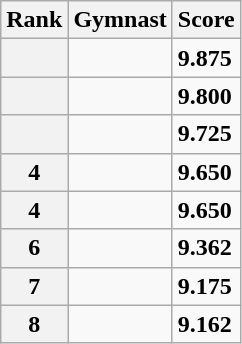<table class="wikitable sortable">
<tr>
<th scope="col">Rank</th>
<th scope="col">Gymnast</th>
<th scope="col">Score</th>
</tr>
<tr>
<th scope="row"></th>
<td></td>
<td><strong>9.875</strong></td>
</tr>
<tr>
<th scope="row"></th>
<td></td>
<td><strong>9.800</strong></td>
</tr>
<tr>
<th scope="row"></th>
<td></td>
<td><strong>9.725</strong></td>
</tr>
<tr>
<th scope="row">4</th>
<td></td>
<td><strong>9.650</strong></td>
</tr>
<tr>
<th scope="row">4</th>
<td></td>
<td><strong>9.650</strong></td>
</tr>
<tr>
<th scope="row">6</th>
<td></td>
<td><strong>9.362</strong></td>
</tr>
<tr>
<th scope="row">7</th>
<td></td>
<td><strong>9.175</strong></td>
</tr>
<tr>
<th scope="row">8</th>
<td></td>
<td><strong>9.162</strong></td>
</tr>
</table>
